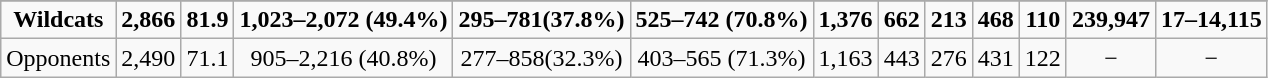<table class="wikitable sortable">
<tr>
</tr>
<tr style="text-align:center;">
<td><strong>Wildcats</strong></td>
<td><strong>2,866</strong></td>
<td><strong>81.9</strong></td>
<td><strong>1,023–2,072 (49.4%)</strong></td>
<td><strong>295–781(37.8%)</strong></td>
<td><strong>525–742 (70.8%)</strong></td>
<td><strong>1,376</strong></td>
<td><strong>662</strong></td>
<td><strong>213</strong></td>
<td><strong>468</strong></td>
<td><strong>110</strong></td>
<td><strong>239,947</strong></td>
<td><strong>17–14,115</strong></td>
</tr>
<tr style="text-align:center;">
<td>Opponents</td>
<td>2,490</td>
<td>71.1</td>
<td>905–2,216 (40.8%)</td>
<td>277–858(32.3%)</td>
<td>403–565 (71.3%)</td>
<td>1,163</td>
<td>443</td>
<td>276</td>
<td>431</td>
<td>122</td>
<td>−</td>
<td>−</td>
</tr>
</table>
